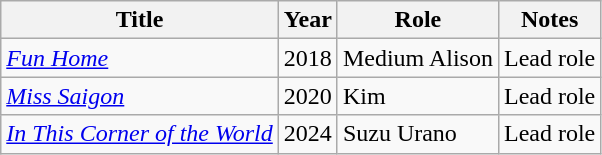<table class="wikitable sortable">
<tr>
<th>Title</th>
<th>Year</th>
<th>Role</th>
<th class="unsortable">Notes</th>
</tr>
<tr>
<td><em><a href='#'>Fun Home</a></em></td>
<td>2018</td>
<td>Medium Alison</td>
<td>Lead role</td>
</tr>
<tr>
<td><em><a href='#'>Miss Saigon</a></em></td>
<td>2020</td>
<td>Kim</td>
<td>Lead role</td>
</tr>
<tr>
<td><em><a href='#'>In This Corner of the World</a></em></td>
<td>2024</td>
<td>Suzu Urano</td>
<td>Lead role</td>
</tr>
</table>
